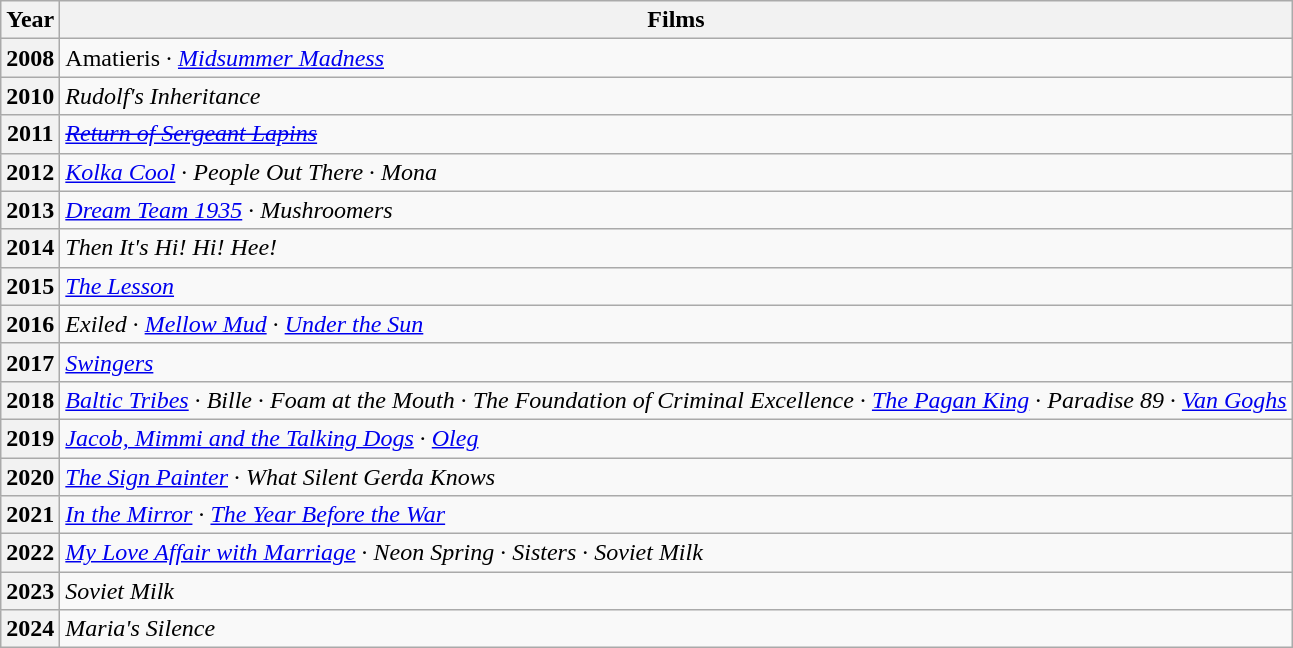<table class="wikitable">
<tr>
<th>Year</th>
<th>Films</th>
</tr>
<tr>
<th>2008</th>
<td>Amatieris · <em><a href='#'>Midsummer Madness</a></em></td>
</tr>
<tr>
<th>2010</th>
<td><em>Rudolf's Inheritance</em></td>
</tr>
<tr>
<th>2011</th>
<td><em><a href='#'><s>Return of Sergeant Lapins</s></a></em></td>
</tr>
<tr>
<th>2012</th>
<td><em><a href='#'>Kolka Cool</a></em> · <em>People Out There</em> · <em>Mona</em></td>
</tr>
<tr>
<th>2013</th>
<td><em><a href='#'>Dream Team 1935</a></em> · <em>Mushroomers</em></td>
</tr>
<tr>
<th>2014</th>
<td><em>Then It's Hi! Hi! Hee!</em></td>
</tr>
<tr>
<th>2015</th>
<td><em><a href='#'>The Lesson</a></em></td>
</tr>
<tr>
<th>2016</th>
<td><em>Exiled</em> · <em><a href='#'>Mellow Mud</a></em> · <em><a href='#'>Under the Sun</a></em></td>
</tr>
<tr>
<th>2017</th>
<td><em><a href='#'>Swingers</a></em></td>
</tr>
<tr>
<th>2018</th>
<td><em><a href='#'>Baltic Tribes</a></em> · <em>Bille</em> · <em>Foam at the Mouth</em> · <em>The Foundation of Criminal Excellence</em> · <em><a href='#'>The Pagan King</a></em> · <em>Paradise 89</em> · <em><a href='#'>Van Goghs</a></em></td>
</tr>
<tr>
<th>2019</th>
<td><em><a href='#'>Jacob, Mimmi and the Talking Dogs</a></em> · <em><a href='#'>Oleg</a></em></td>
</tr>
<tr>
<th>2020</th>
<td><em><a href='#'>The Sign Painter</a></em> · <em>What Silent Gerda Knows</em></td>
</tr>
<tr>
<th>2021</th>
<td><em><a href='#'>In the Mirror</a></em> · <em><a href='#'>The Year Before the War</a></em></td>
</tr>
<tr>
<th>2022</th>
<td><em><a href='#'>My Love Affair with Marriage</a></em> · <em>Neon Spring</em> · <em>Sisters</em> · <em>Soviet Milk</em></td>
</tr>
<tr>
<th>2023</th>
<td><em>Soviet Milk</em></td>
</tr>
<tr>
<th>2024</th>
<td><em>Maria's Silence</em></td>
</tr>
</table>
